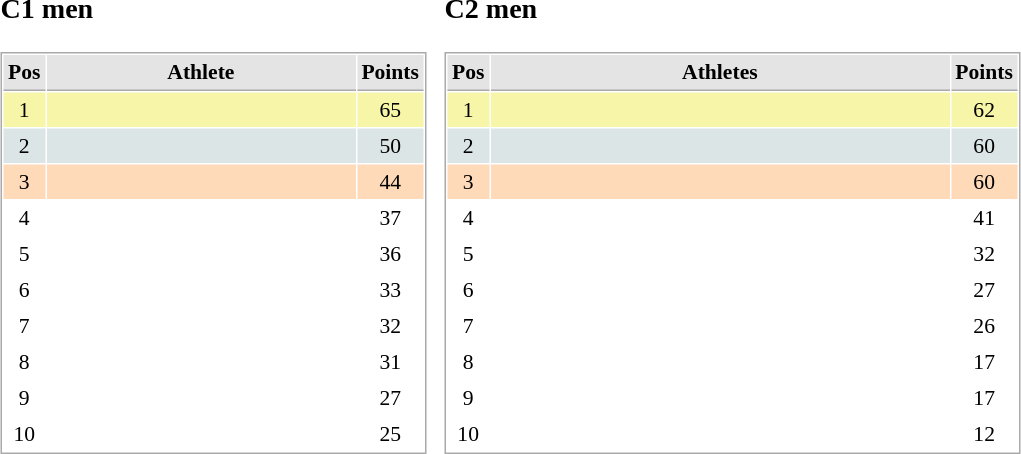<table border="0" cellspacing="10">
<tr>
<td><br><h3>C1 men</h3><table cellspacing="1" cellpadding="3" style="border:1px solid #AAAAAA;font-size:90%">
<tr bgcolor="#E4E4E4">
<th style="border-bottom:1px solid #AAAAAA" width=10>Pos</th>
<th style="border-bottom:1px solid #AAAAAA" width=200>Athlete</th>
<th style="border-bottom:1px solid #AAAAAA" width=20>Points</th>
</tr>
<tr align="center"  bgcolor="#F7F6A8">
<td>1</td>
<td align="left"></td>
<td>65</td>
</tr>
<tr align="center"  bgcolor="#DCE5E5">
<td>2</td>
<td align="left"></td>
<td>50</td>
</tr>
<tr align="center" bgcolor="#FFDAB9">
<td>3</td>
<td align="left"></td>
<td>44</td>
</tr>
<tr align="center">
<td>4</td>
<td align="left"></td>
<td>37</td>
</tr>
<tr align="center">
<td>5</td>
<td align="left"></td>
<td>36</td>
</tr>
<tr align="center">
<td>6</td>
<td align="left"></td>
<td>33</td>
</tr>
<tr align="center">
<td>7</td>
<td align="left"></td>
<td>32</td>
</tr>
<tr align="center">
<td>8</td>
<td align="left"></td>
<td>31</td>
</tr>
<tr align="center">
<td>9</td>
<td align="left"></td>
<td>27</td>
</tr>
<tr align="center">
<td>10</td>
<td align="left"></td>
<td>25</td>
</tr>
</table>
</td>
<td><br><h3>C2 men</h3><table cellspacing="1" cellpadding="3" style="border:1px solid #AAAAAA;font-size:90%">
<tr bgcolor="#E4E4E4">
<th style="border-bottom:1px solid #AAAAAA" width=10>Pos</th>
<th style="border-bottom:1px solid #AAAAAA" width=300>Athletes</th>
<th style="border-bottom:1px solid #AAAAAA" width=20>Points</th>
</tr>
<tr align="center"  bgcolor="#F7F6A8">
<td>1</td>
<td align="left"></td>
<td>62</td>
</tr>
<tr align="center"  bgcolor="#DCE5E5">
<td>2</td>
<td align="left"></td>
<td>60</td>
</tr>
<tr align="center" bgcolor="#FFDAB9">
<td>3</td>
<td align="left"></td>
<td>60</td>
</tr>
<tr align="center">
<td>4</td>
<td align="left"></td>
<td>41</td>
</tr>
<tr align="center">
<td>5</td>
<td align="left"></td>
<td>32</td>
</tr>
<tr align="center">
<td>6</td>
<td align="left"></td>
<td>27</td>
</tr>
<tr align="center">
<td>7</td>
<td align="left"></td>
<td>26</td>
</tr>
<tr align="center">
<td>8</td>
<td align="left"></td>
<td>17</td>
</tr>
<tr align="center">
<td>9</td>
<td align="left"></td>
<td>17</td>
</tr>
<tr align="center">
<td>10</td>
<td align="left"></td>
<td>12</td>
</tr>
</table>
</td>
</tr>
</table>
